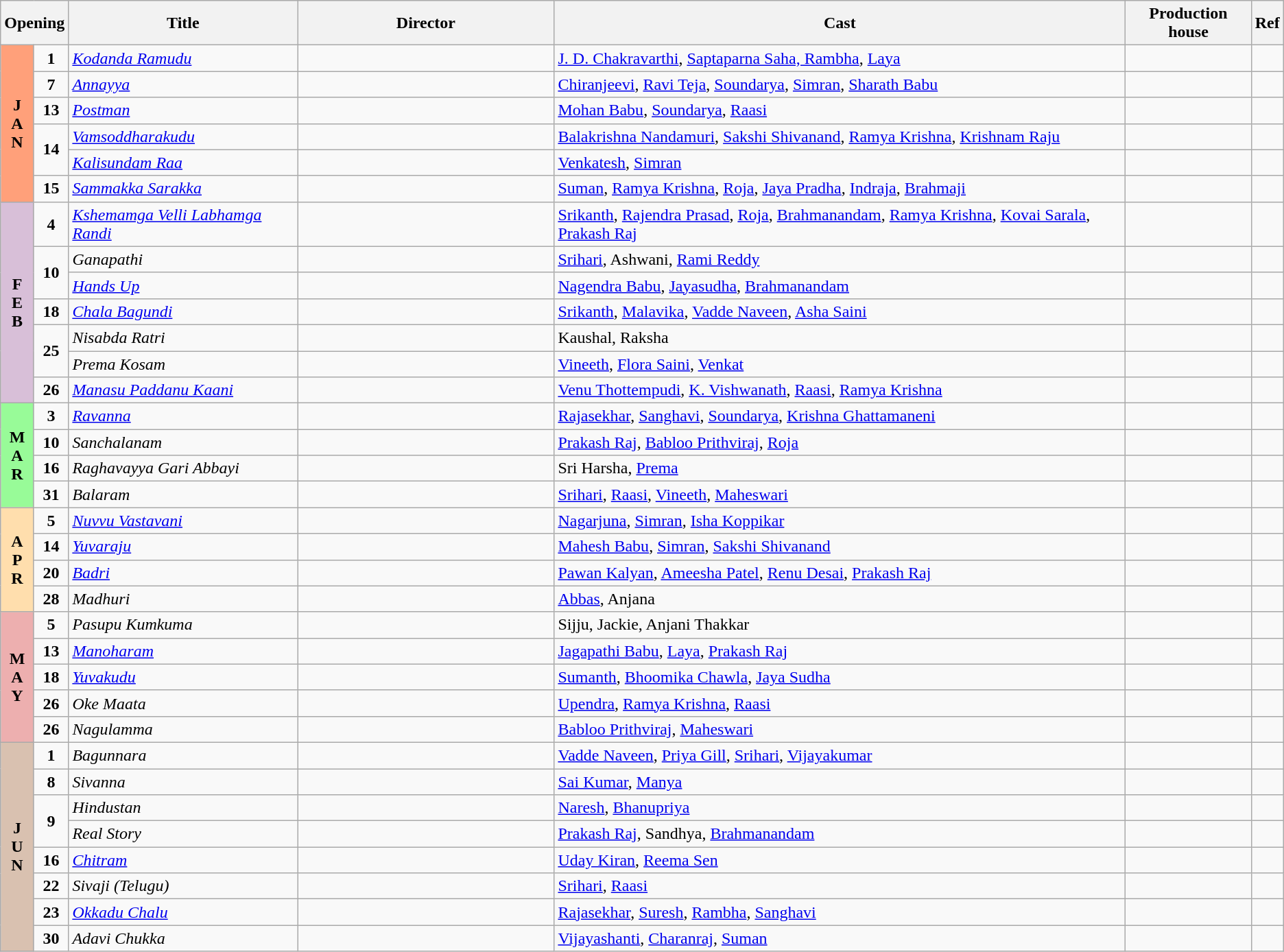<table class="wikitable sortable">
<tr style="background:#blue; text-align:center;">
<th colspan="2">Opening</th>
<th>Title</th>
<th style="width:20%;"><strong>Director</strong></th>
<th>Cast</th>
<th>Production house</th>
<th>Ref</th>
</tr>
<tr January!>
<td rowspan="6" valign="center" align="center" style="text-align:center; background:#FFA07A; textcolor:#000;"><strong>J<br>A<br>N</strong></td>
<td rowspan="1" style="text-align:center;"><strong>1</strong></td>
<td><em><a href='#'>Kodanda Ramudu</a></em></td>
<td></td>
<td><a href='#'>J. D. Chakravarthi</a>, <a href='#'>Saptaparna Saha, Rambha</a>, <a href='#'>Laya</a></td>
<td></td>
<td></td>
</tr>
<tr>
<td rowspan="1" style="text-align:center;"><strong>7</strong></td>
<td><em><a href='#'>Annayya</a></em></td>
<td></td>
<td><a href='#'>Chiranjeevi</a>, <a href='#'>Ravi Teja</a>, <a href='#'>Soundarya</a>, <a href='#'>Simran</a>, <a href='#'>Sharath Babu</a></td>
<td></td>
<td></td>
</tr>
<tr>
<td rowspan="1" style="text-align:center;"><strong>13</strong></td>
<td><em><a href='#'>Postman</a></em></td>
<td></td>
<td><a href='#'>Mohan Babu</a>, <a href='#'>Soundarya</a>, <a href='#'>Raasi</a></td>
<td></td>
<td></td>
</tr>
<tr>
<td rowspan="2" style="text-align:center;"><strong>14</strong></td>
<td><em><a href='#'>Vamsoddharakudu</a></em></td>
<td></td>
<td><a href='#'>Balakrishna Nandamuri</a>, <a href='#'>Sakshi Shivanand</a>, <a href='#'>Ramya Krishna</a>, <a href='#'>Krishnam Raju</a></td>
<td></td>
<td></td>
</tr>
<tr>
<td><em><a href='#'>Kalisundam Raa</a></em></td>
<td></td>
<td><a href='#'>Venkatesh</a>, <a href='#'>Simran</a></td>
<td></td>
<td></td>
</tr>
<tr>
<td rowspan="1" style="text-align:center;"><strong>15</strong></td>
<td><em><a href='#'>Sammakka Sarakka</a></em></td>
<td></td>
<td><a href='#'>Suman</a>, <a href='#'>Ramya Krishna</a>, <a href='#'>Roja</a>, <a href='#'>Jaya Pradha</a>, <a href='#'>Indraja</a>, <a href='#'>Brahmaji</a></td>
<td></td>
<td></td>
</tr>
<tr February!>
<td rowspan="7" valign="center" align="center" style="background:#D8BFD8; textcolor:#000;"><strong>F<br>E<br>B</strong></td>
<td rowspan="1" style="text-align:center;"><strong>4</strong></td>
<td><em><a href='#'>Kshemamga Velli Labhamga Randi</a></em></td>
<td></td>
<td><a href='#'>Srikanth</a>, <a href='#'>Rajendra Prasad</a>, <a href='#'>Roja</a>, <a href='#'>Brahmanandam</a>, <a href='#'>Ramya Krishna</a>, <a href='#'>Kovai Sarala</a>, <a href='#'>Prakash Raj</a></td>
<td></td>
<td></td>
</tr>
<tr>
<td rowspan="2" style="text-align:center;"><strong>10</strong></td>
<td><em>Ganapathi</em></td>
<td></td>
<td><a href='#'>Srihari</a>, Ashwani, <a href='#'>Rami Reddy</a></td>
<td></td>
<td></td>
</tr>
<tr>
<td><em><a href='#'>Hands Up</a></em></td>
<td></td>
<td><a href='#'>Nagendra Babu</a>, <a href='#'>Jayasudha</a>, <a href='#'>Brahmanandam</a></td>
<td></td>
<td></td>
</tr>
<tr>
<td rowspan="1" style="text-align:center;"><strong>18</strong></td>
<td><em><a href='#'>Chala Bagundi</a></em></td>
<td></td>
<td><a href='#'>Srikanth</a>, <a href='#'>Malavika</a>, <a href='#'>Vadde Naveen</a>, <a href='#'>Asha Saini</a></td>
<td></td>
<td></td>
</tr>
<tr>
<td rowspan="2" style="text-align:center;"><strong>25</strong></td>
<td><em>Nisabda Ratri</em></td>
<td></td>
<td>Kaushal, Raksha</td>
<td></td>
<td></td>
</tr>
<tr>
<td><em>Prema Kosam</em></td>
<td></td>
<td><a href='#'>Vineeth</a>, <a href='#'>Flora Saini</a>, <a href='#'>Venkat</a></td>
<td></td>
<td></td>
</tr>
<tr>
<td rowspan="1" style="text-align:center;"><strong>26</strong></td>
<td><em><a href='#'>Manasu Paddanu Kaani</a></em></td>
<td></td>
<td><a href='#'>Venu Thottempudi</a>, <a href='#'>K. Vishwanath</a>, <a href='#'>Raasi</a>, <a href='#'>Ramya Krishna</a></td>
<td></td>
<td></td>
</tr>
<tr March!>
<td rowspan="4" valign="center" align="center" style="background:#98FB98; textcolor:#000;"><strong>M<br>A<br>R</strong></td>
<td rowspan="1" style="text-align:center;"><strong>3</strong></td>
<td><em><a href='#'>Ravanna</a></em></td>
<td></td>
<td><a href='#'>Rajasekhar</a>, <a href='#'>Sanghavi</a>, <a href='#'>Soundarya</a>, <a href='#'>Krishna Ghattamaneni</a></td>
<td></td>
<td></td>
</tr>
<tr>
<td rowspan="1" style="text-align:center;"><strong>10</strong></td>
<td><em>Sanchalanam</em></td>
<td></td>
<td><a href='#'>Prakash Raj</a>, <a href='#'>Babloo Prithviraj</a>, <a href='#'>Roja</a></td>
<td></td>
<td></td>
</tr>
<tr>
<td rowspan="1" style="text-align:center;"><strong>16</strong></td>
<td><em>Raghavayya Gari Abbayi</em></td>
<td></td>
<td>Sri Harsha, <a href='#'>Prema</a></td>
<td></td>
<td></td>
</tr>
<tr>
<td rowspan="1" style="text-align:center;"><strong>31</strong></td>
<td><em>Balaram</em></td>
<td></td>
<td><a href='#'>Srihari</a>, <a href='#'>Raasi</a>, <a href='#'>Vineeth</a>, <a href='#'>Maheswari</a></td>
<td></td>
<td></td>
</tr>
<tr April!>
<td rowspan="4"  valign="center" align="center" style="background:#FFDEAD; textcolor:#000;"><strong>A<br>P<br>R</strong></td>
<td rowspan="1" style="text-align:center;"><strong>5</strong></td>
<td><em><a href='#'>Nuvvu Vastavani</a></em></td>
<td></td>
<td><a href='#'>Nagarjuna</a>, <a href='#'>Simran</a>, <a href='#'>Isha Koppikar</a></td>
<td></td>
<td></td>
</tr>
<tr>
<td rowspan="1" style="text-align:center;"><strong>14</strong></td>
<td><em><a href='#'>Yuvaraju</a></em></td>
<td></td>
<td><a href='#'>Mahesh Babu</a>, <a href='#'>Simran</a>, <a href='#'>Sakshi Shivanand</a></td>
<td></td>
<td></td>
</tr>
<tr>
<td rowspan="1" style="text-align:center;"><strong>20</strong></td>
<td><em><a href='#'>Badri</a></em></td>
<td></td>
<td><a href='#'>Pawan Kalyan</a>, <a href='#'>Ameesha Patel</a>, <a href='#'>Renu Desai</a>, <a href='#'>Prakash Raj</a></td>
<td></td>
<td></td>
</tr>
<tr>
<td rowspan="1" style="text-align:center;"><strong>28</strong></td>
<td><em>Madhuri</em></td>
<td></td>
<td><a href='#'>Abbas</a>, Anjana</td>
<td></td>
<td></td>
</tr>
<tr May!>
<td rowspan="5"    valign="center" align="center" style="background:#edafaf; textcolor:#000;"><strong>M<br>A<br>Y</strong></td>
<td rowspan="1" style="text-align:center;"><strong>5</strong></td>
<td><em>Pasupu Kumkuma</em></td>
<td></td>
<td>Sijju, Jackie, Anjani Thakkar</td>
<td></td>
<td></td>
</tr>
<tr>
<td rowspan="1" style="text-align:center;"><strong>13</strong></td>
<td><em><a href='#'>Manoharam</a></em></td>
<td></td>
<td><a href='#'>Jagapathi Babu</a>, <a href='#'>Laya</a>, <a href='#'>Prakash Raj</a></td>
<td></td>
<td></td>
</tr>
<tr>
<td rowspan="1" style="text-align:center;"><strong>18</strong></td>
<td><em><a href='#'>Yuvakudu</a></em></td>
<td></td>
<td><a href='#'>Sumanth</a>, <a href='#'>Bhoomika Chawla</a>, <a href='#'>Jaya Sudha</a></td>
<td></td>
<td></td>
</tr>
<tr>
<td rowspan="1" style="text-align:center;"><strong>26</strong></td>
<td><em>Oke Maata</em></td>
<td></td>
<td><a href='#'>Upendra</a>, <a href='#'>Ramya Krishna</a>, <a href='#'>Raasi</a></td>
<td></td>
<td></td>
</tr>
<tr>
<td rowspan="1" style="text-align:center;"><strong>26</strong></td>
<td><em>Nagulamma</em></td>
<td></td>
<td><a href='#'>Babloo Prithviraj</a>, <a href='#'>Maheswari</a></td>
<td></td>
<td></td>
</tr>
<tr June!>
<td rowspan="8"   valign="center" align="center" style="background:#d9c1b0; textcolor:#000;"><strong>J<br>U<br>N</strong></td>
<td rowspan="1" style="text-align:center;"><strong>1</strong></td>
<td><em>Bagunnara</em></td>
<td></td>
<td><a href='#'>Vadde Naveen</a>, <a href='#'>Priya Gill</a>, <a href='#'>Srihari</a>, <a href='#'>Vijayakumar</a></td>
<td></td>
<td></td>
</tr>
<tr>
<td rowspan="1" style="text-align:center;"><strong>8</strong></td>
<td><em>Sivanna</em></td>
<td></td>
<td><a href='#'>Sai Kumar</a>, <a href='#'>Manya</a></td>
<td></td>
<td></td>
</tr>
<tr>
<td rowspan="2" style="text-align:center;"><strong>9</strong></td>
<td><em>Hindustan</em></td>
<td></td>
<td><a href='#'>Naresh</a>, <a href='#'>Bhanupriya</a></td>
<td></td>
<td></td>
</tr>
<tr>
<td><em>Real Story</em></td>
<td></td>
<td><a href='#'>Prakash Raj</a>, Sandhya, <a href='#'>Brahmanandam</a></td>
<td></td>
<td></td>
</tr>
<tr>
<td rowspan="1" style="text-align:center;"><strong>16</strong></td>
<td><em><a href='#'>Chitram</a></em></td>
<td></td>
<td><a href='#'>Uday Kiran</a>, <a href='#'>Reema Sen</a></td>
<td></td>
<td></td>
</tr>
<tr>
<td rowspan="1" style="text-align:center;"><strong>22</strong></td>
<td><em>Sivaji (Telugu)</em></td>
<td></td>
<td><a href='#'>Srihari</a>, <a href='#'>Raasi</a></td>
<td></td>
<td></td>
</tr>
<tr>
<td rowspan="1" style="text-align:center;"><strong>23</strong></td>
<td><em><a href='#'>Okkadu Chalu</a></em></td>
<td></td>
<td><a href='#'>Rajasekhar</a>, <a href='#'>Suresh</a>, <a href='#'>Rambha</a>, <a href='#'>Sanghavi</a></td>
<td></td>
<td></td>
</tr>
<tr>
<td rowspan="1" style="text-align:center;"><strong>30</strong></td>
<td><em>Adavi Chukka</em></td>
<td></td>
<td><a href='#'>Vijayashanti</a>, <a href='#'>Charanraj</a>, <a href='#'>Suman</a></td>
<td></td>
<td></td>
</tr>
</table>
